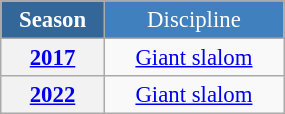<table class="wikitable" style="font-size:95%; text-align:center; border:grey solid 1px; border-collapse:collapse;" width="15%">
<tr style="background-color:#369; color:white;">
<td rowspan="2" colspan="1" width="5%"><strong>Season</strong></td>
</tr>
<tr style="background-color:#4180be; color:white;">
<td width="10%">Discipline</td>
</tr>
<tr>
<th><a href='#'>2017</a></th>
<td><a href='#'>Giant slalom</a></td>
</tr>
<tr>
<th><a href='#'>2022</a></th>
<td><a href='#'>Giant slalom</a></td>
</tr>
</table>
